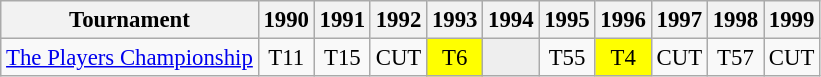<table class="wikitable" style="font-size:95%;text-align:center;">
<tr>
<th>Tournament</th>
<th>1990</th>
<th>1991</th>
<th>1992</th>
<th>1993</th>
<th>1994</th>
<th>1995</th>
<th>1996</th>
<th>1997</th>
<th>1998</th>
<th>1999</th>
</tr>
<tr>
<td align=left><a href='#'>The Players Championship</a></td>
<td>T11</td>
<td>T15</td>
<td>CUT</td>
<td style="background:yellow;">T6</td>
<td style="background:#eeeeee;"></td>
<td>T55</td>
<td style="background:yellow;">T4</td>
<td>CUT</td>
<td>T57</td>
<td>CUT</td>
</tr>
</table>
